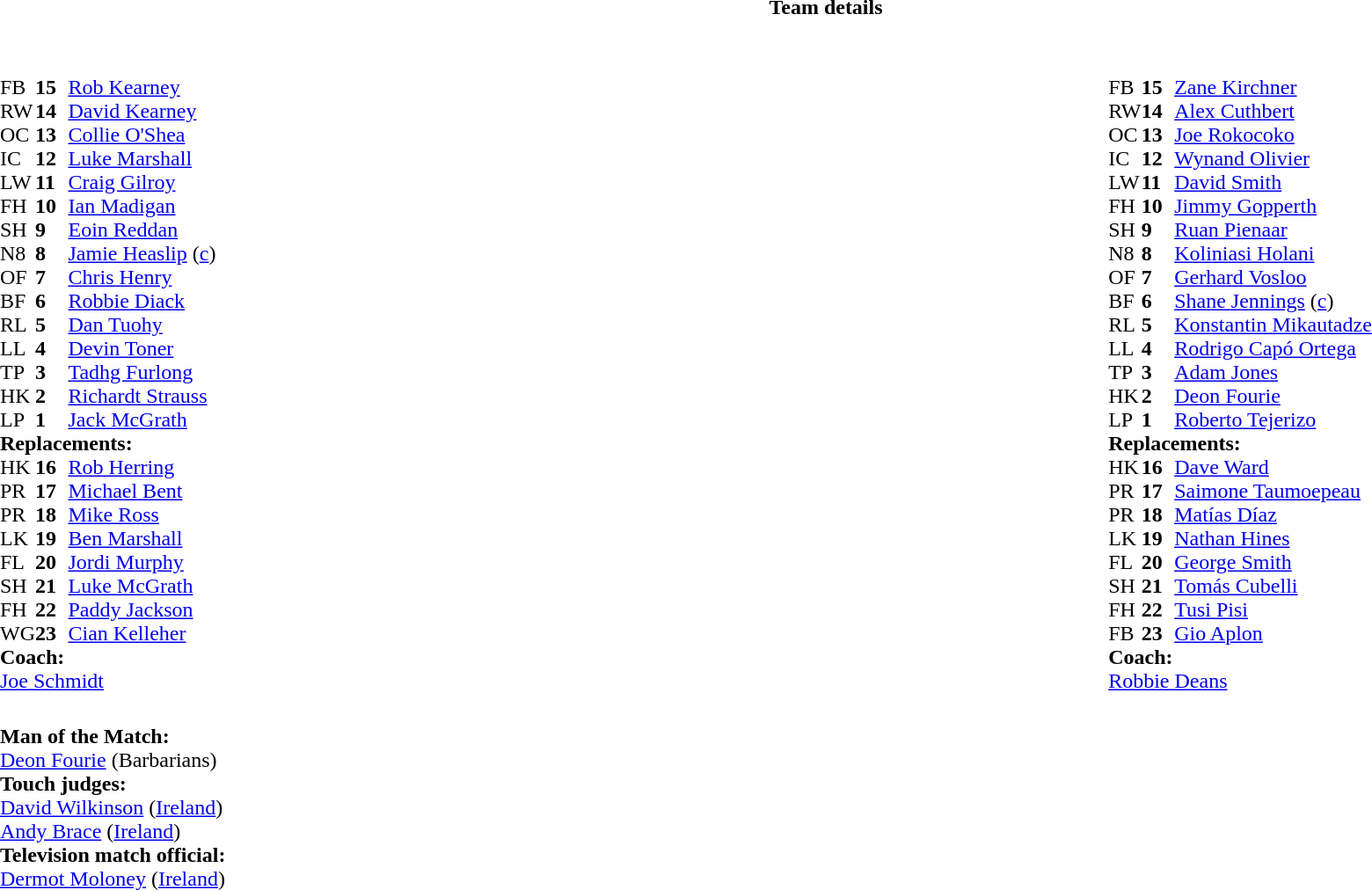<table border="0" width="100%" class="collapsible collapsed">
<tr>
<th>Team details</th>
</tr>
<tr>
<td><br><table style="width:100%;">
<tr>
<td style="vertical-align:top; width:50%"><br><table cellspacing="0" cellpadding="0">
<tr>
<th width="25"></th>
<th width="25"></th>
</tr>
<tr>
<td>FB</td>
<td><strong>15</strong></td>
<td><a href='#'>Rob Kearney</a></td>
</tr>
<tr>
<td>RW</td>
<td><strong>14</strong></td>
<td><a href='#'>David Kearney</a></td>
</tr>
<tr>
<td>OC</td>
<td><strong>13</strong></td>
<td><a href='#'>Collie O'Shea</a></td>
<td></td>
<td></td>
</tr>
<tr>
<td>IC</td>
<td><strong>12</strong></td>
<td><a href='#'>Luke Marshall</a></td>
<td></td>
<td></td>
</tr>
<tr>
<td>LW</td>
<td><strong>11</strong></td>
<td><a href='#'>Craig Gilroy</a></td>
</tr>
<tr>
<td>FH</td>
<td><strong>10</strong></td>
<td><a href='#'>Ian Madigan</a></td>
</tr>
<tr>
<td>SH</td>
<td><strong>9</strong></td>
<td><a href='#'>Eoin Reddan</a></td>
<td></td>
<td></td>
</tr>
<tr>
<td>N8</td>
<td><strong>8</strong></td>
<td><a href='#'>Jamie Heaslip</a> (<a href='#'>c</a>)</td>
</tr>
<tr>
<td>OF</td>
<td><strong>7</strong></td>
<td><a href='#'>Chris Henry</a></td>
<td></td>
<td></td>
<td></td>
<td></td>
<td></td>
</tr>
<tr>
<td>BF</td>
<td><strong>6</strong></td>
<td><a href='#'>Robbie Diack</a></td>
<td></td>
<td></td>
<td></td>
<td></td>
<td></td>
</tr>
<tr>
<td>RL</td>
<td><strong>5</strong></td>
<td><a href='#'>Dan Tuohy</a></td>
<td></td>
<td></td>
</tr>
<tr>
<td>LL</td>
<td><strong>4</strong></td>
<td><a href='#'>Devin Toner</a></td>
</tr>
<tr>
<td>TP</td>
<td><strong>3</strong></td>
<td><a href='#'>Tadhg Furlong</a></td>
<td></td>
<td></td>
</tr>
<tr>
<td>HK</td>
<td><strong>2</strong></td>
<td><a href='#'>Richardt Strauss</a></td>
<td></td>
<td colspan=2></td>
</tr>
<tr>
<td>LP</td>
<td><strong>1</strong></td>
<td><a href='#'>Jack McGrath</a></td>
<td></td>
<td></td>
<td></td>
</tr>
<tr>
<td colspan=3><strong>Replacements:</strong></td>
</tr>
<tr>
<td>HK</td>
<td><strong>16</strong></td>
<td><a href='#'>Rob Herring</a></td>
<td></td>
<td></td>
<td></td>
</tr>
<tr>
<td>PR</td>
<td><strong>17</strong></td>
<td><a href='#'>Michael Bent</a></td>
<td></td>
<td></td>
</tr>
<tr>
<td>PR</td>
<td><strong>18</strong></td>
<td><a href='#'>Mike Ross</a></td>
<td></td>
<td></td>
</tr>
<tr>
<td>LK</td>
<td><strong>19</strong></td>
<td><a href='#'>Ben Marshall</a></td>
<td></td>
<td></td>
</tr>
<tr>
<td>FL</td>
<td><strong>20</strong></td>
<td><a href='#'>Jordi Murphy</a></td>
<td></td>
<td></td>
<td></td>
<td></td>
</tr>
<tr>
<td>SH</td>
<td><strong>21</strong></td>
<td><a href='#'>Luke McGrath</a></td>
<td></td>
<td></td>
</tr>
<tr>
<td>FH</td>
<td><strong>22</strong></td>
<td><a href='#'>Paddy Jackson</a></td>
<td></td>
<td></td>
</tr>
<tr>
<td>WG</td>
<td><strong>23</strong></td>
<td><a href='#'>Cian Kelleher</a></td>
<td></td>
<td></td>
</tr>
<tr>
<td colspan=3><strong>Coach:</strong></td>
</tr>
<tr>
<td colspan="4"> <a href='#'>Joe Schmidt</a></td>
</tr>
</table>
</td>
<td style="vertical-align:top; width:50%"><br><table cellspacing="0" cellpadding="0" style="margin:auto">
<tr>
<th width="25"></th>
<th width="25"></th>
</tr>
<tr>
<td>FB</td>
<td><strong>15</strong></td>
<td> <a href='#'>Zane Kirchner</a></td>
</tr>
<tr>
<td>RW</td>
<td><strong>14</strong></td>
<td> <a href='#'>Alex Cuthbert</a></td>
</tr>
<tr>
<td>OC</td>
<td><strong>13</strong></td>
<td> <a href='#'>Joe Rokocoko</a></td>
<td></td>
<td></td>
</tr>
<tr>
<td>IC</td>
<td><strong>12</strong></td>
<td> <a href='#'>Wynand Olivier</a></td>
</tr>
<tr>
<td>LW</td>
<td><strong>11</strong></td>
<td> <a href='#'>David Smith</a></td>
</tr>
<tr>
<td>FH</td>
<td><strong>10</strong></td>
<td> <a href='#'>Jimmy Gopperth</a></td>
</tr>
<tr>
<td>SH</td>
<td><strong>9</strong></td>
<td> <a href='#'>Ruan Pienaar</a></td>
</tr>
<tr>
<td>N8</td>
<td><strong>8</strong></td>
<td> <a href='#'>Koliniasi Holani</a></td>
<td></td>
<td></td>
</tr>
<tr>
<td>OF</td>
<td><strong>7</strong></td>
<td> <a href='#'>Gerhard Vosloo</a></td>
</tr>
<tr>
<td>BF</td>
<td><strong>6</strong></td>
<td> <a href='#'>Shane Jennings</a> (<a href='#'>c</a>)</td>
</tr>
<tr>
<td>RL</td>
<td><strong>5</strong></td>
<td> <a href='#'>Konstantin Mikautadze</a></td>
</tr>
<tr>
<td>LL</td>
<td><strong>4</strong></td>
<td> <a href='#'>Rodrigo Capó Ortega</a></td>
<td></td>
<td></td>
</tr>
<tr>
<td>TP</td>
<td><strong>3</strong></td>
<td> <a href='#'>Adam Jones</a></td>
</tr>
<tr>
<td>HK</td>
<td><strong>2</strong></td>
<td> <a href='#'>Deon Fourie</a></td>
<td></td>
<td></td>
</tr>
<tr>
<td>LP</td>
<td><strong>1</strong></td>
<td> <a href='#'>Roberto Tejerizo</a></td>
<td></td>
<td></td>
<td></td>
<td></td>
</tr>
<tr>
<td colspan=3><strong>Replacements:</strong></td>
</tr>
<tr>
<td>HK</td>
<td><strong>16</strong></td>
<td> <a href='#'>Dave Ward</a></td>
<td></td>
<td></td>
</tr>
<tr>
<td>PR</td>
<td><strong>17</strong></td>
<td> <a href='#'>Saimone Taumoepeau</a></td>
<td></td>
<td></td>
<td></td>
<td></td>
</tr>
<tr>
<td>PR</td>
<td><strong>18</strong></td>
<td> <a href='#'>Matías Díaz</a></td>
</tr>
<tr>
<td>LK</td>
<td><strong>19</strong></td>
<td> <a href='#'>Nathan Hines</a></td>
<td></td>
<td></td>
</tr>
<tr>
<td>FL</td>
<td><strong>20</strong></td>
<td> <a href='#'>George Smith</a></td>
<td></td>
<td></td>
<td></td>
</tr>
<tr>
<td>SH</td>
<td><strong>21</strong></td>
<td> <a href='#'>Tomás Cubelli</a></td>
</tr>
<tr>
<td>FH</td>
<td><strong>22</strong></td>
<td> <a href='#'>Tusi Pisi</a></td>
</tr>
<tr>
<td>FB</td>
<td><strong>23</strong></td>
<td> <a href='#'>Gio Aplon</a></td>
<td></td>
<td></td>
</tr>
<tr>
<td colspan=3><strong>Coach:</strong></td>
</tr>
<tr>
<td colspan="4"> <a href='#'>Robbie Deans</a></td>
</tr>
</table>
</td>
</tr>
</table>
<table style="width:100%">
<tr>
<td><br><strong>Man of the Match:</strong>
<br> <a href='#'>Deon Fourie</a> (Barbarians)<br><strong>Touch judges:</strong>
<br><a href='#'>David Wilkinson</a> (<a href='#'>Ireland</a>)
<br><a href='#'>Andy Brace</a> (<a href='#'>Ireland</a>)
<br><strong>Television match official:</strong>
<br><a href='#'>Dermot Moloney</a> (<a href='#'>Ireland</a>)</td>
</tr>
</table>
</td>
</tr>
</table>
